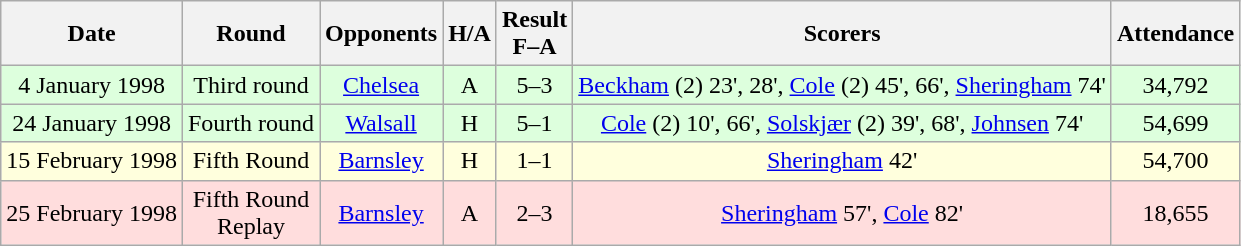<table class="wikitable" style="text-align:center">
<tr>
<th>Date</th>
<th>Round</th>
<th>Opponents</th>
<th>H/A</th>
<th>Result<br>F–A</th>
<th>Scorers</th>
<th>Attendance</th>
</tr>
<tr bgcolor="#ddffdd">
<td>4 January 1998</td>
<td>Third round</td>
<td><a href='#'>Chelsea</a></td>
<td>A</td>
<td>5–3</td>
<td><a href='#'>Beckham</a> (2) 23', 28', <a href='#'>Cole</a> (2) 45', 66', <a href='#'>Sheringham</a> 74'</td>
<td>34,792</td>
</tr>
<tr bgcolor="#ddffdd">
<td>24 January 1998</td>
<td>Fourth round</td>
<td><a href='#'>Walsall</a></td>
<td>H</td>
<td>5–1</td>
<td><a href='#'>Cole</a> (2) 10', 66', <a href='#'>Solskjær</a> (2) 39', 68', <a href='#'>Johnsen</a> 74'</td>
<td>54,699</td>
</tr>
<tr bgcolor="#ffffdd">
<td>15 February 1998</td>
<td>Fifth Round</td>
<td><a href='#'>Barnsley</a></td>
<td>H</td>
<td>1–1</td>
<td><a href='#'>Sheringham</a> 42'</td>
<td>54,700</td>
</tr>
<tr bgcolor="#ffdddd">
<td>25 February 1998</td>
<td>Fifth Round<br>Replay</td>
<td><a href='#'>Barnsley</a></td>
<td>A</td>
<td>2–3</td>
<td><a href='#'>Sheringham</a> 57', <a href='#'>Cole</a> 82'</td>
<td>18,655</td>
</tr>
</table>
